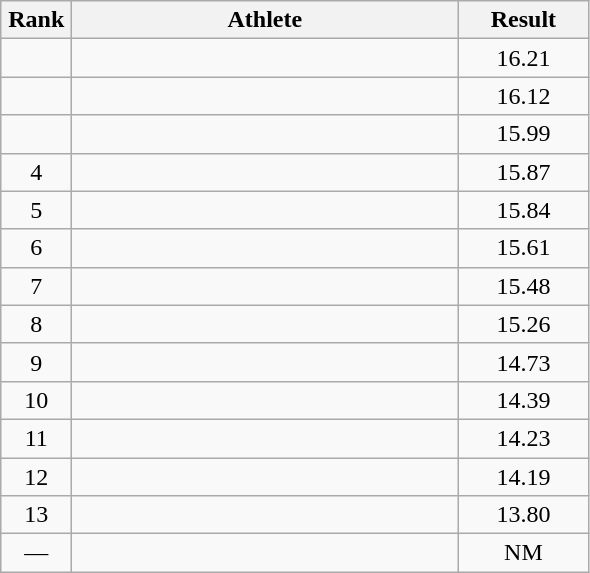<table class=wikitable style="text-align:center">
<tr>
<th width=40>Rank</th>
<th width=250>Athlete</th>
<th width=80>Result</th>
</tr>
<tr>
<td></td>
<td align=left></td>
<td>16.21</td>
</tr>
<tr>
<td></td>
<td align=left></td>
<td>16.12</td>
</tr>
<tr>
<td></td>
<td align=left></td>
<td>15.99</td>
</tr>
<tr>
<td>4</td>
<td align=left></td>
<td>15.87</td>
</tr>
<tr>
<td>5</td>
<td align=left></td>
<td>15.84</td>
</tr>
<tr>
<td>6</td>
<td align=left></td>
<td>15.61</td>
</tr>
<tr>
<td>7</td>
<td align=left></td>
<td>15.48</td>
</tr>
<tr>
<td>8</td>
<td align=left></td>
<td>15.26</td>
</tr>
<tr>
<td>9</td>
<td align=left></td>
<td>14.73</td>
</tr>
<tr>
<td>10</td>
<td align=left></td>
<td>14.39</td>
</tr>
<tr>
<td>11</td>
<td align=left></td>
<td>14.23</td>
</tr>
<tr>
<td>12</td>
<td align=left></td>
<td>14.19</td>
</tr>
<tr>
<td>13</td>
<td align=left></td>
<td>13.80</td>
</tr>
<tr>
<td>—</td>
<td align=left></td>
<td>NM</td>
</tr>
</table>
